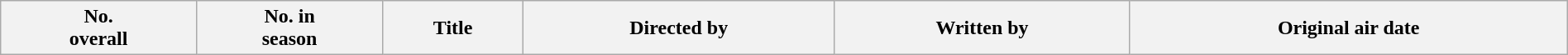<table class="wikitable plainrowheaders" style="width:100%; background:#fff;">
<tr>
<th style="background:#;">No.<br>overall</th>
<th style="background:#;">No. in<br>season</th>
<th style="background:#;">Title</th>
<th style="background:#;">Directed by</th>
<th style="background:#;">Written by</th>
<th style="background:#;">Original air date<br>











</th>
</tr>
</table>
